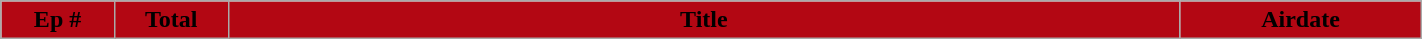<table class="wikitable plainrowheaders"  style="width:75%; background:#fff;">
<tr>
<th style="background:#B30713; width:8%;"><span>Ep #</span></th>
<th style="background:#B30713; width:8%;"><span>Total</span></th>
<th style="background:#B30713"><span>Title</span></th>
<th style="background:#B30713; width:17%;"><span>Airdate</span><br>






</th>
</tr>
</table>
